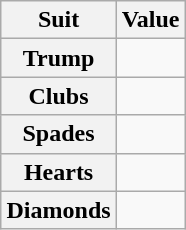<table class="wikitable" style="font-size: 100%; text-align: center; margin-left: auto; margin-right: auto;">
<tr>
<th>Suit</th>
<th>Value</th>
</tr>
<tr>
<th>Trump</th>
<td></td>
</tr>
<tr>
<th>Clubs</th>
<td></td>
</tr>
<tr>
<th>Spades</th>
<td></td>
</tr>
<tr>
<th>Hearts</th>
<td></td>
</tr>
<tr>
<th>Diamonds</th>
<td></td>
</tr>
</table>
